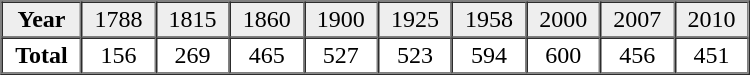<table border="1" cellpadding="2" cellspacing="0" width="500">
<tr bgcolor="#eeeeee" align="center">
<td><strong>Year</strong></td>
<td>1788</td>
<td>1815</td>
<td>1860</td>
<td>1900</td>
<td>1925</td>
<td>1958</td>
<td>2000</td>
<td>2007</td>
<td>2010</td>
</tr>
<tr align="center">
<td><strong>Total</strong></td>
<td>156</td>
<td>269</td>
<td>465</td>
<td>527</td>
<td>523</td>
<td>594</td>
<td>600</td>
<td>456</td>
<td>451</td>
</tr>
</table>
